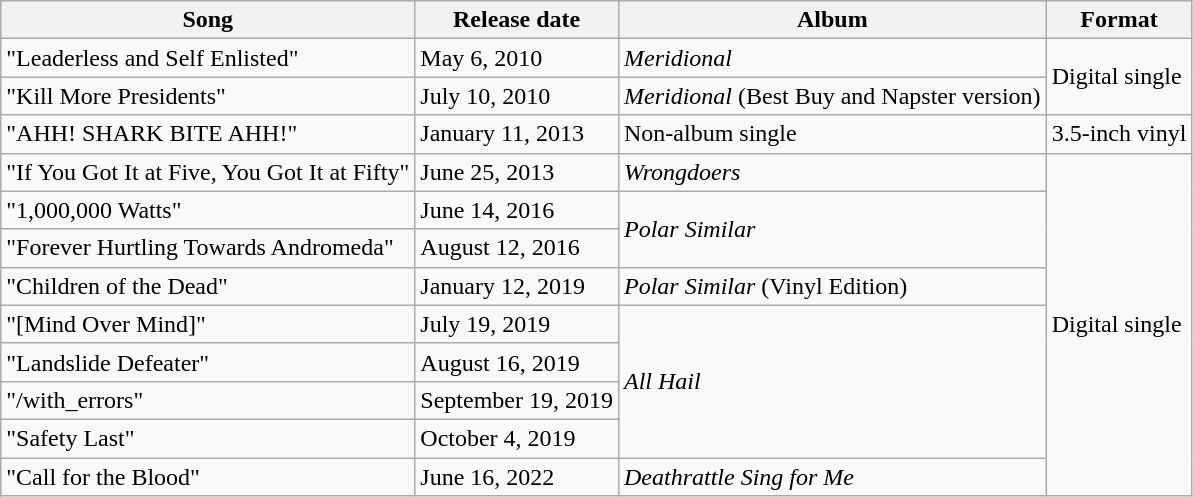<table class=wikitable>
<tr>
<th>Song</th>
<th>Release date</th>
<th>Album</th>
<th>Format</th>
</tr>
<tr>
<td>"Leaderless and Self Enlisted"</td>
<td>May 6, 2010</td>
<td><em>Meridional</em></td>
<td rowspan="2">Digital single</td>
</tr>
<tr>
<td>"Kill More Presidents"</td>
<td>July 10, 2010</td>
<td><em>Meridional</em> (Best Buy and Napster version)</td>
</tr>
<tr>
<td>"AHH! SHARK BITE AHH!"</td>
<td>January 11, 2013</td>
<td>Non-album single</td>
<td>3.5-inch vinyl</td>
</tr>
<tr>
<td>"If You Got It at Five, You Got It at Fifty"</td>
<td>June 25, 2013</td>
<td><em>Wrongdoers</em></td>
<td rowspan="9">Digital single</td>
</tr>
<tr>
<td>"1,000,000 Watts"</td>
<td>June 14, 2016</td>
<td rowspan="2"><em>Polar Similar</em></td>
</tr>
<tr>
<td>"Forever Hurtling Towards Andromeda"</td>
<td>August 12, 2016</td>
</tr>
<tr>
<td>"Children of the Dead"</td>
<td>January 12, 2019</td>
<td><em>Polar Similar</em> (Vinyl Edition)</td>
</tr>
<tr>
<td>"[Mind Over Mind]"</td>
<td>July 19, 2019</td>
<td rowspan="4"><em>All Hail</em></td>
</tr>
<tr>
<td>"Landslide Defeater"</td>
<td>August 16, 2019</td>
</tr>
<tr>
<td>"/with_errors"</td>
<td>September 19, 2019</td>
</tr>
<tr>
<td>"Safety Last"</td>
<td>October 4, 2019</td>
</tr>
<tr>
<td>"Call for the Blood"</td>
<td>June 16, 2022</td>
<td><em>Deathrattle Sing for Me</em></td>
</tr>
</table>
